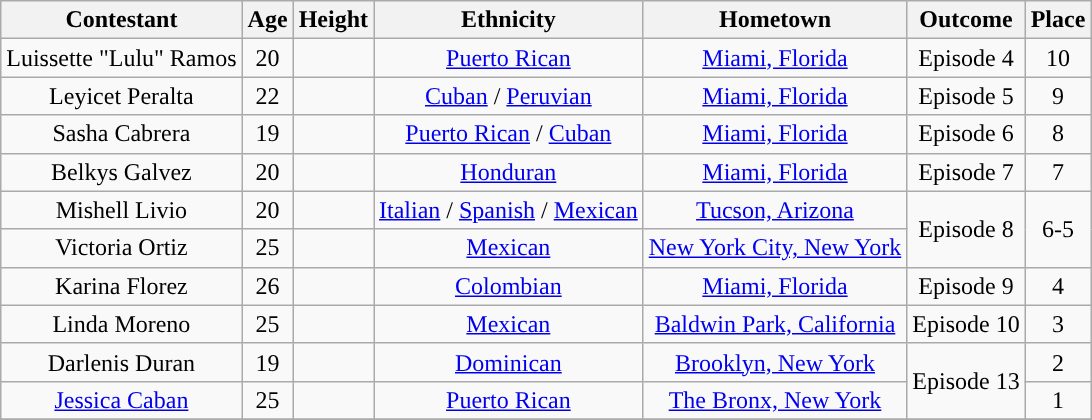<table class="wikitable sortable" style="text-align:center;">
<tr>
<th>Contestant</th>
<th>Age </th>
<th>Height</th>
<th>Ethnicity</th>
<th>Hometown</th>
<th>Outcome</th>
<th>Place</th>
</tr>
<tr>
<td>Luissette "Lulu" Ramos</td>
<td>20</td>
<td></td>
<td><a href='#'>Puerto Rican</a></td>
<td><a href='#'>Miami, Florida</a></td>
<td>Episode 4</td>
<td>10</td>
</tr>
<tr>
<td>Leyicet Peralta</td>
<td>22</td>
<td></td>
<td><a href='#'>Cuban</a> / <a href='#'>Peruvian</a></td>
<td><a href='#'>Miami, Florida</a></td>
<td>Episode 5</td>
<td>9</td>
</tr>
<tr>
<td>Sasha Cabrera</td>
<td>19</td>
<td></td>
<td><a href='#'>Puerto Rican</a> / <a href='#'>Cuban</a></td>
<td><a href='#'>Miami, Florida</a></td>
<td>Episode 6</td>
<td>8</td>
</tr>
<tr>
<td>Belkys Galvez</td>
<td>20</td>
<td></td>
<td><a href='#'>Honduran</a></td>
<td><a href='#'>Miami, Florida</a></td>
<td>Episode 7</td>
<td>7</td>
</tr>
<tr>
<td>Mishell Livio</td>
<td>20</td>
<td></td>
<td><a href='#'>Italian</a> / <a href='#'>Spanish</a> / <a href='#'>Mexican</a></td>
<td><a href='#'>Tucson, Arizona</a></td>
<td rowspan=2>Episode 8</td>
<td rowspan=2>6-5</td>
</tr>
<tr>
<td>Victoria Ortiz</td>
<td>25</td>
<td></td>
<td><a href='#'>Mexican</a></td>
<td><a href='#'>New York City, New York</a></td>
</tr>
<tr>
<td>Karina Florez</td>
<td>26</td>
<td></td>
<td><a href='#'>Colombian</a></td>
<td><a href='#'>Miami, Florida</a></td>
<td>Episode 9</td>
<td>4</td>
</tr>
<tr>
<td>Linda Moreno</td>
<td>25</td>
<td></td>
<td><a href='#'>Mexican</a></td>
<td><a href='#'>Baldwin Park, California</a></td>
<td>Episode 10</td>
<td>3</td>
</tr>
<tr>
<td>Darlenis Duran</td>
<td>19</td>
<td></td>
<td><a href='#'>Dominican</a></td>
<td><a href='#'>Brooklyn, New York</a></td>
<td rowspan="2">Episode 13</td>
<td>2</td>
</tr>
<tr>
<td><a href='#'>Jessica Caban</a></td>
<td>25</td>
<td></td>
<td><a href='#'>Puerto Rican</a></td>
<td><a href='#'>The Bronx, New York</a></td>
<td>1</td>
</tr>
<tr>
</tr>
</table>
